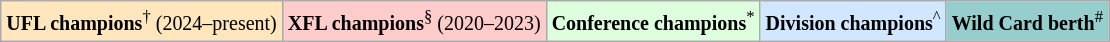<table class="wikitable">
<tr>
<td bgcolor="#ffe6bd"><small><strong>UFL champions</strong><sup>†</sup> (2024–present)</small></td>
<td bgcolor="#ffcccc"><small><strong>XFL champions</strong><sup>§</sup> (2020–2023)</small></td>
<td bgcolor="#ddffdd"><small><strong>Conference champions</strong><sup>*</sup></small></td>
<td bgcolor="#d0e7ff"><small><strong>Division champions</strong><sup>^</sup></small></td>
<td bgcolor="#96cdcd"><small><strong>Wild Card berth</strong><sup>#</sup></small></td>
</tr>
</table>
